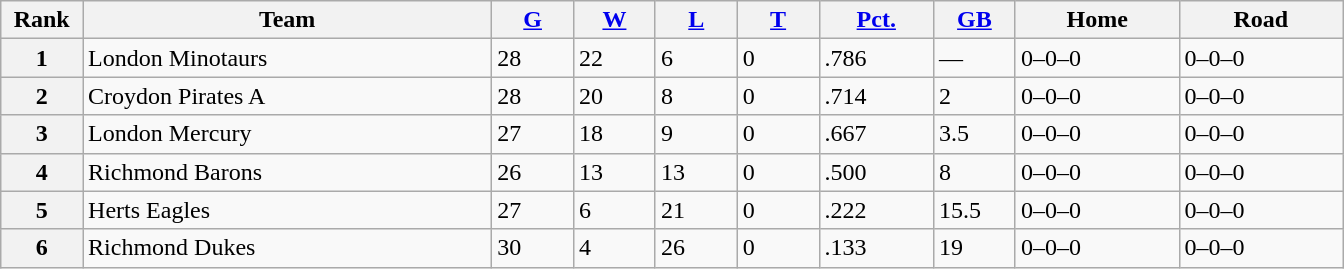<table class="wikitable">
<tr>
<th scope="col" width="5%">Rank</th>
<th scope="col" width="25%">Team</th>
<th scope="col" width="5%"><a href='#'>G</a></th>
<th scope="col" width="5%"><a href='#'>W</a></th>
<th scope="col" width="5%"><a href='#'>L</a></th>
<th scope="col" width="5%"><a href='#'>T</a></th>
<th scope="col" width="7%"><a href='#'>Pct.</a></th>
<th scope="col" width="5%"><a href='#'>GB</a></th>
<th scope="col" width="10%">Home</th>
<th scope="col" width="10%">Road</th>
</tr>
<tr>
<th>1</th>
<td style="text-align:left;">London Minotaurs</td>
<td>28</td>
<td>22</td>
<td>6</td>
<td>0</td>
<td>.786</td>
<td>—</td>
<td>0–0–0</td>
<td>0–0–0</td>
</tr>
<tr>
<th>2</th>
<td style="text-align:left;">Croydon Pirates A</td>
<td>28</td>
<td>20</td>
<td>8</td>
<td>0</td>
<td>.714</td>
<td>2</td>
<td>0–0–0</td>
<td>0–0–0</td>
</tr>
<tr>
<th>3</th>
<td style="text-align:left;">London Mercury</td>
<td>27</td>
<td>18</td>
<td>9</td>
<td>0</td>
<td>.667</td>
<td>3.5</td>
<td>0–0–0</td>
<td>0–0–0</td>
</tr>
<tr>
<th>4</th>
<td style="text-align:left;">Richmond Barons</td>
<td>26</td>
<td>13</td>
<td>13</td>
<td>0</td>
<td>.500</td>
<td>8</td>
<td>0–0–0</td>
<td>0–0–0</td>
</tr>
<tr>
<th>5</th>
<td style="text-align:left;">Herts Eagles</td>
<td>27</td>
<td>6</td>
<td>21</td>
<td>0</td>
<td>.222</td>
<td>15.5</td>
<td>0–0–0</td>
<td>0–0–0</td>
</tr>
<tr>
<th>6</th>
<td style="text-align:left;">Richmond Dukes</td>
<td>30</td>
<td>4</td>
<td>26</td>
<td>0</td>
<td>.133</td>
<td>19</td>
<td>0–0–0</td>
<td>0–0–0</td>
</tr>
</table>
